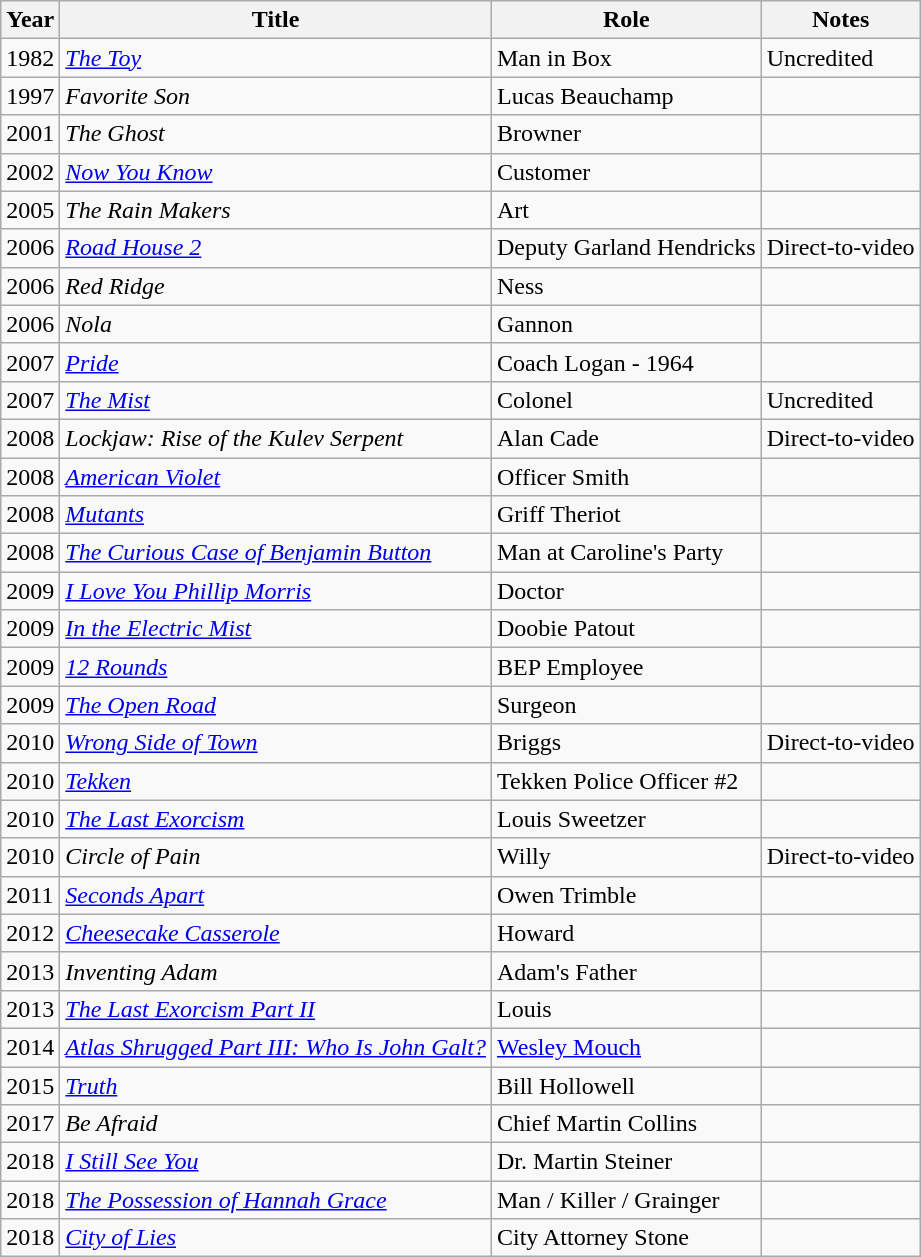<table class="wikitable sortable">
<tr>
<th>Year</th>
<th>Title</th>
<th>Role</th>
<th>Notes</th>
</tr>
<tr>
<td>1982</td>
<td><a href='#'><em>The Toy</em></a></td>
<td>Man in Box</td>
<td>Uncredited</td>
</tr>
<tr>
<td>1997</td>
<td><em>Favorite Son</em></td>
<td>Lucas Beauchamp</td>
<td></td>
</tr>
<tr>
<td>2001</td>
<td><em>The Ghost</em></td>
<td>Browner</td>
<td></td>
</tr>
<tr>
<td>2002</td>
<td><a href='#'><em>Now You Know</em></a></td>
<td>Customer</td>
<td></td>
</tr>
<tr>
<td>2005</td>
<td><em>The Rain Makers</em></td>
<td>Art</td>
<td></td>
</tr>
<tr>
<td>2006</td>
<td><em><a href='#'>Road House 2</a></em></td>
<td>Deputy Garland Hendricks</td>
<td>Direct-to-video</td>
</tr>
<tr>
<td>2006</td>
<td><em>Red Ridge</em></td>
<td>Ness</td>
<td></td>
</tr>
<tr>
<td>2006</td>
<td><em>Nola</em></td>
<td>Gannon</td>
<td></td>
</tr>
<tr>
<td>2007</td>
<td><a href='#'><em>Pride</em></a></td>
<td>Coach Logan - 1964</td>
<td></td>
</tr>
<tr>
<td>2007</td>
<td><a href='#'><em>The Mist</em></a></td>
<td>Colonel</td>
<td>Uncredited</td>
</tr>
<tr>
<td>2008</td>
<td><em>Lockjaw: Rise of the Kulev Serpent</em></td>
<td>Alan Cade</td>
<td>Direct-to-video</td>
</tr>
<tr>
<td>2008</td>
<td><em><a href='#'>American Violet</a></em></td>
<td>Officer Smith</td>
<td></td>
</tr>
<tr>
<td>2008</td>
<td><a href='#'><em>Mutants</em></a></td>
<td>Griff Theriot</td>
<td></td>
</tr>
<tr>
<td>2008</td>
<td><a href='#'><em>The Curious Case of Benjamin Button</em></a></td>
<td>Man at Caroline's Party</td>
<td></td>
</tr>
<tr>
<td>2009</td>
<td><em><a href='#'>I Love You Phillip Morris</a></em></td>
<td>Doctor</td>
<td></td>
</tr>
<tr>
<td>2009</td>
<td><em><a href='#'>In the Electric Mist</a></em></td>
<td>Doobie Patout</td>
<td></td>
</tr>
<tr>
<td>2009</td>
<td><a href='#'><em>12 Rounds</em></a></td>
<td>BEP Employee</td>
<td></td>
</tr>
<tr>
<td>2009</td>
<td><em><a href='#'>The Open Road</a></em></td>
<td>Surgeon</td>
<td></td>
</tr>
<tr>
<td>2010</td>
<td><em><a href='#'>Wrong Side of Town</a></em></td>
<td>Briggs</td>
<td>Direct-to-video</td>
</tr>
<tr>
<td>2010</td>
<td><a href='#'><em>Tekken</em></a></td>
<td>Tekken Police Officer #2</td>
<td></td>
</tr>
<tr>
<td>2010</td>
<td><em><a href='#'>The Last Exorcism</a></em></td>
<td>Louis Sweetzer</td>
<td></td>
</tr>
<tr>
<td>2010</td>
<td><em>Circle of Pain</em></td>
<td>Willy</td>
<td>Direct-to-video</td>
</tr>
<tr>
<td>2011</td>
<td><em><a href='#'>Seconds Apart</a></em></td>
<td>Owen Trimble</td>
<td></td>
</tr>
<tr>
<td>2012</td>
<td><em><a href='#'>Cheesecake Casserole</a></em></td>
<td>Howard</td>
<td></td>
</tr>
<tr>
<td>2013</td>
<td><em>Inventing Adam</em></td>
<td>Adam's Father</td>
<td></td>
</tr>
<tr>
<td>2013</td>
<td><em><a href='#'>The Last Exorcism Part II</a></em></td>
<td>Louis</td>
<td></td>
</tr>
<tr>
<td>2014</td>
<td><em><a href='#'>Atlas Shrugged Part III: Who Is John Galt?</a></em></td>
<td><a href='#'>Wesley Mouch</a></td>
<td></td>
</tr>
<tr>
<td>2015</td>
<td><a href='#'><em>Truth</em></a></td>
<td>Bill Hollowell</td>
<td></td>
</tr>
<tr>
<td>2017</td>
<td><em>Be Afraid</em></td>
<td>Chief Martin Collins</td>
<td></td>
</tr>
<tr>
<td>2018</td>
<td><a href='#'><em>I Still See You</em></a></td>
<td>Dr. Martin Steiner</td>
<td></td>
</tr>
<tr>
<td>2018</td>
<td><em><a href='#'>The Possession of Hannah Grace</a></em></td>
<td>Man / Killer / Grainger</td>
<td></td>
</tr>
<tr>
<td>2018</td>
<td><em><a href='#'>City of Lies</a></em></td>
<td>City Attorney Stone</td>
<td></td>
</tr>
</table>
